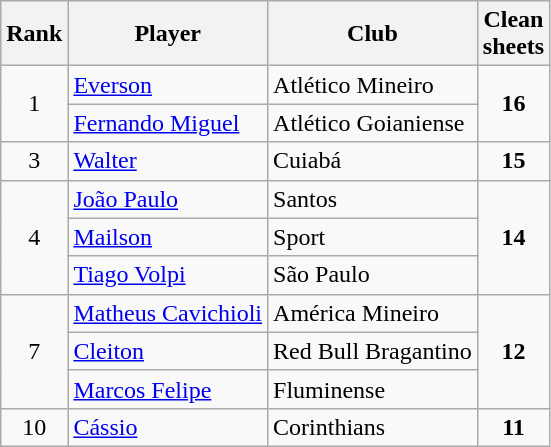<table class="wikitable" style="text-align:center">
<tr>
<th>Rank</th>
<th>Player</th>
<th>Club</th>
<th>Clean<br>sheets</th>
</tr>
<tr>
<td rowspan="2">1</td>
<td align="left"> <a href='#'>Everson</a></td>
<td align="left">Atlético Mineiro</td>
<td rowspan="2"><strong>16</strong></td>
</tr>
<tr>
<td align="left"> <a href='#'>Fernando Miguel</a></td>
<td align="left">Atlético Goianiense</td>
</tr>
<tr>
<td>3</td>
<td align="left"> <a href='#'>Walter</a></td>
<td align="left">Cuiabá</td>
<td><strong>15</strong></td>
</tr>
<tr>
<td rowspan="3">4</td>
<td align="left"> <a href='#'>João Paulo</a></td>
<td align="left">Santos</td>
<td rowspan="3"><strong>14</strong></td>
</tr>
<tr>
<td align="left"> <a href='#'>Mailson</a></td>
<td align="left">Sport</td>
</tr>
<tr>
<td align="left"> <a href='#'>Tiago Volpi</a></td>
<td align="left">São Paulo</td>
</tr>
<tr>
<td rowspan="3">7</td>
<td align="left"> <a href='#'>Matheus Cavichioli</a></td>
<td align="left">América Mineiro</td>
<td rowspan="3"><strong>12</strong></td>
</tr>
<tr>
<td align="left"> <a href='#'>Cleiton</a></td>
<td align="left">Red Bull Bragantino</td>
</tr>
<tr>
<td align="left"> <a href='#'>Marcos Felipe</a></td>
<td align="left">Fluminense</td>
</tr>
<tr>
<td>10</td>
<td align="left"> <a href='#'>Cássio</a></td>
<td align="left">Corinthians</td>
<td><strong>11</strong></td>
</tr>
</table>
